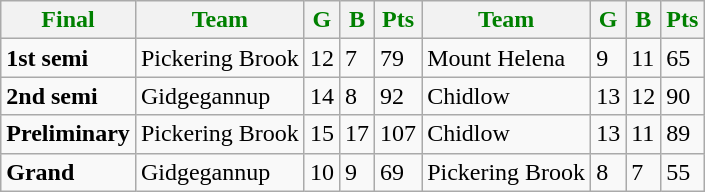<table class="wikitable">
<tr>
<th style="color:green">Final</th>
<th style="color:green">Team</th>
<th style="color:green">G</th>
<th style="color:green">B</th>
<th style="color:green">Pts</th>
<th style="color:green">Team</th>
<th style="color:green">G</th>
<th style="color:green">B</th>
<th style="color:green">Pts</th>
</tr>
<tr>
<td><strong>1st semi</strong></td>
<td>Pickering Brook</td>
<td>12</td>
<td>7</td>
<td>79</td>
<td>Mount Helena</td>
<td>9</td>
<td>11</td>
<td>65</td>
</tr>
<tr>
<td><strong>2nd semi</strong></td>
<td>Gidgegannup</td>
<td>14</td>
<td>8</td>
<td>92</td>
<td>Chidlow</td>
<td>13</td>
<td>12</td>
<td>90</td>
</tr>
<tr>
<td><strong>Preliminary</strong></td>
<td>Pickering Brook</td>
<td>15</td>
<td>17</td>
<td>107</td>
<td>Chidlow</td>
<td>13</td>
<td>11</td>
<td>89</td>
</tr>
<tr>
<td><strong>Grand</strong></td>
<td>Gidgegannup</td>
<td>10</td>
<td>9</td>
<td>69</td>
<td>Pickering Brook</td>
<td>8</td>
<td>7</td>
<td>55</td>
</tr>
</table>
